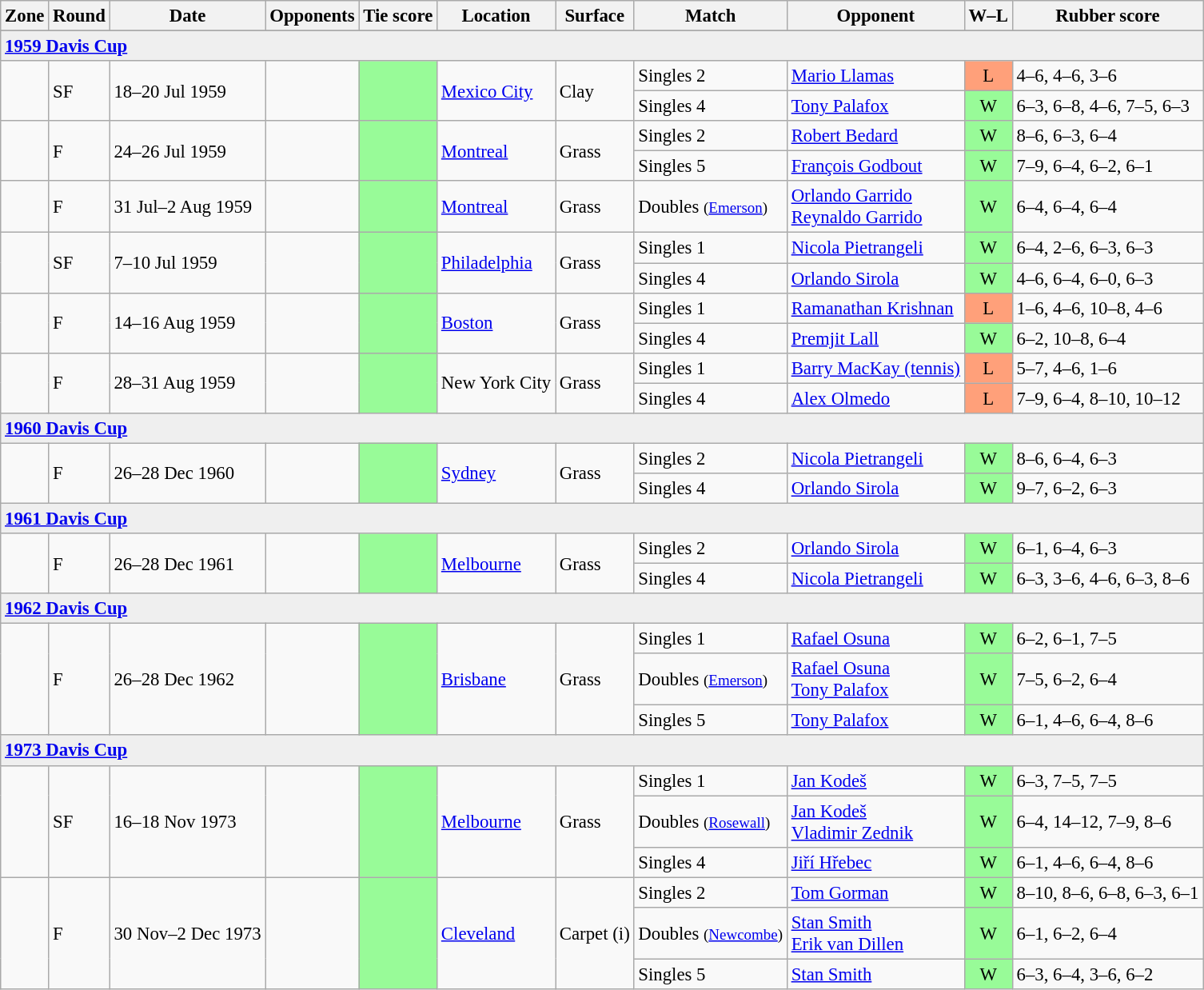<table class="wikitable" style=font-size:95%>
<tr>
<th>Zone</th>
<th>Round</th>
<th>Date</th>
<th>Opponents</th>
<th>Tie score</th>
<th>Location</th>
<th>Surface</th>
<th>Match</th>
<th>Opponent</th>
<th>W–L</th>
<th>Rubber score</th>
</tr>
<tr>
</tr>
<tr style="background:#efefef;">
<td colspan=11><strong><a href='#'>1959 Davis Cup</a></strong></td>
</tr>
<tr>
<td rowspan=2></td>
<td rowspan=2>SF</td>
<td rowspan=2>18–20 Jul 1959</td>
<td rowspan=2></td>
<td rowspan=2 style="text-align:center; background:#98fb98;"></td>
<td rowspan=2><a href='#'>Mexico City</a></td>
<td rowspan=2>Clay</td>
<td>Singles 2</td>
<td><a href='#'>Mario Llamas</a></td>
<td style="text-align:center; background:#ffa07a;">L</td>
<td>4–6, 4–6, 3–6</td>
</tr>
<tr>
<td>Singles 4</td>
<td><a href='#'>Tony Palafox</a></td>
<td style="text-align:center; background:#98fb98;">W</td>
<td>6–3, 6–8, 4–6, 7–5, 6–3</td>
</tr>
<tr>
<td rowspan=2></td>
<td rowspan=2>F</td>
<td rowspan=2>24–26 Jul 1959</td>
<td rowspan=2></td>
<td rowspan=2 style="text-align:center; background:#98fb98;"></td>
<td rowspan=2><a href='#'>Montreal</a></td>
<td rowspan=2>Grass</td>
<td>Singles 2</td>
<td><a href='#'>Robert Bedard</a></td>
<td style="text-align:center; background:#98fb98;">W</td>
<td>8–6, 6–3, 6–4</td>
</tr>
<tr>
<td>Singles 5</td>
<td><a href='#'>François Godbout</a></td>
<td style="text-align:center; background:#98fb98;">W</td>
<td>7–9, 6–4, 6–2, 6–1</td>
</tr>
<tr>
<td></td>
<td>F</td>
<td>31 Jul–2 Aug 1959</td>
<td></td>
<td style="text-align:center; background:#98fb98;"></td>
<td><a href='#'>Montreal</a></td>
<td>Grass</td>
<td>Doubles <small>(<a href='#'>Emerson</a>)</small></td>
<td><a href='#'>Orlando Garrido</a> <br> <a href='#'>Reynaldo Garrido</a></td>
<td style="text-align:center; background:#98fb98;">W</td>
<td>6–4, 6–4, 6–4</td>
</tr>
<tr>
<td rowspan=2></td>
<td rowspan=2>SF</td>
<td rowspan=2>7–10 Jul 1959</td>
<td rowspan=2></td>
<td rowspan=2 style="text-align:center; background:#98fb98;"></td>
<td rowspan=2><a href='#'>Philadelphia</a></td>
<td rowspan=2>Grass</td>
<td>Singles 1</td>
<td><a href='#'>Nicola Pietrangeli</a></td>
<td style="text-align:center; background:#98fb98;">W</td>
<td>6–4, 2–6, 6–3, 6–3</td>
</tr>
<tr>
<td>Singles 4</td>
<td><a href='#'>Orlando Sirola</a></td>
<td style="text-align:center; background:#98fb98;">W</td>
<td>4–6, 6–4, 6–0, 6–3</td>
</tr>
<tr>
<td rowspan=2></td>
<td rowspan=2>F</td>
<td rowspan=2>14–16 Aug 1959</td>
<td rowspan=2></td>
<td rowspan=2 style="text-align:center; background:#98fb98;"></td>
<td rowspan=2><a href='#'>Boston</a></td>
<td rowspan=2>Grass</td>
<td>Singles 1</td>
<td><a href='#'>Ramanathan Krishnan</a></td>
<td style="text-align:center; background:#ffa07a;">L</td>
<td>1–6, 4–6, 10–8, 4–6</td>
</tr>
<tr>
<td>Singles 4</td>
<td><a href='#'>Premjit Lall</a></td>
<td style="text-align:center; background:#98fb98;">W</td>
<td>6–2, 10–8, 6–4</td>
</tr>
<tr>
<td rowspan=2></td>
<td rowspan=2>F</td>
<td rowspan=2>28–31 Aug 1959</td>
<td rowspan=2></td>
<td rowspan=2 style="text-align:center; background:#98fb98;"></td>
<td rowspan=2>New York City</td>
<td rowspan=2>Grass</td>
<td>Singles 1</td>
<td><a href='#'>Barry MacKay (tennis)</a></td>
<td style="text-align:center; background:#ffa07a;">L</td>
<td>5–7, 4–6, 1–6</td>
</tr>
<tr>
<td>Singles 4</td>
<td><a href='#'>Alex Olmedo</a></td>
<td style="text-align:center; background:#ffa07a;">L</td>
<td>7–9, 6–4, 8–10, 10–12</td>
</tr>
<tr style="background:#efefef;">
<td colspan=11><strong><a href='#'>1960 Davis Cup</a></strong></td>
</tr>
<tr>
<td rowspan=2></td>
<td rowspan=2>F</td>
<td rowspan=2>26–28 Dec 1960</td>
<td rowspan=2></td>
<td rowspan=2 style="text-align:center; background:#98fb98;"></td>
<td rowspan=2><a href='#'>Sydney</a></td>
<td rowspan=2>Grass</td>
<td>Singles 2</td>
<td><a href='#'>Nicola Pietrangeli</a></td>
<td style="text-align:center; background:#98fb98;">W</td>
<td>8–6, 6–4, 6–3</td>
</tr>
<tr>
<td>Singles 4</td>
<td><a href='#'>Orlando Sirola</a></td>
<td style="text-align:center; background:#98fb98;">W</td>
<td>9–7, 6–2, 6–3</td>
</tr>
<tr style="background:#efefef;">
<td colspan=11><strong><a href='#'>1961 Davis Cup</a></strong></td>
</tr>
<tr>
<td rowspan=2></td>
<td rowspan=2>F</td>
<td rowspan=2>26–28 Dec 1961</td>
<td rowspan=2></td>
<td rowspan=2 style="text-align:center; background:#98fb98;"></td>
<td rowspan=2><a href='#'>Melbourne</a></td>
<td rowspan=2>Grass</td>
<td>Singles 2</td>
<td><a href='#'>Orlando Sirola</a></td>
<td style="text-align:center; background:#98fb98;">W</td>
<td>6–1, 6–4, 6–3</td>
</tr>
<tr>
<td>Singles 4</td>
<td><a href='#'>Nicola Pietrangeli</a></td>
<td style="text-align:center; background:#98fb98;">W</td>
<td>6–3, 3–6, 4–6, 6–3, 8–6</td>
</tr>
<tr style="background:#efefef;">
<td colspan=11><strong><a href='#'>1962 Davis Cup</a></strong></td>
</tr>
<tr>
<td rowspan=3></td>
<td rowspan=3>F</td>
<td rowspan=3>26–28 Dec 1962</td>
<td rowspan=3></td>
<td rowspan=3 style="text-align:center; background:#98fb98;"></td>
<td rowspan=3><a href='#'>Brisbane</a></td>
<td rowspan=3>Grass</td>
<td>Singles 1</td>
<td><a href='#'>Rafael Osuna</a></td>
<td style="text-align:center; background:#98fb98;">W</td>
<td>6–2, 6–1, 7–5</td>
</tr>
<tr>
<td>Doubles <small>(<a href='#'>Emerson</a>)</small></td>
<td><a href='#'>Rafael Osuna</a> <br> <a href='#'>Tony Palafox</a></td>
<td style="text-align:center; background:#98fb98;">W</td>
<td>7–5, 6–2, 6–4</td>
</tr>
<tr>
<td>Singles 5</td>
<td><a href='#'>Tony Palafox</a></td>
<td style="text-align:center; background:#98fb98;">W</td>
<td>6–1, 4–6, 6–4, 8–6</td>
</tr>
<tr style="background:#efefef;">
<td colspan=11><strong><a href='#'>1973 Davis Cup</a></strong></td>
</tr>
<tr>
<td rowspan=3></td>
<td rowspan=3>SF</td>
<td rowspan=3>16–18 Nov 1973</td>
<td rowspan=3></td>
<td rowspan=3 style="text-align:center; background:#98fb98;"></td>
<td rowspan=3><a href='#'>Melbourne</a></td>
<td rowspan=3>Grass</td>
<td>Singles 1</td>
<td><a href='#'>Jan Kodeš</a></td>
<td style="text-align:center; background:#98fb98;">W</td>
<td>6–3, 7–5, 7–5</td>
</tr>
<tr>
<td>Doubles <small>(<a href='#'>Rosewall</a>)</small></td>
<td><a href='#'>Jan Kodeš</a> <br> <a href='#'>Vladimir Zednik</a></td>
<td style="text-align:center; background:#98fb98;">W</td>
<td>6–4, 14–12, 7–9, 8–6</td>
</tr>
<tr>
<td>Singles 4</td>
<td><a href='#'>Jiří Hřebec</a></td>
<td style="text-align:center; background:#98fb98;">W</td>
<td>6–1, 4–6, 6–4, 8–6</td>
</tr>
<tr>
<td rowspan=3></td>
<td rowspan=3>F</td>
<td rowspan=3>30 Nov–2 Dec 1973</td>
<td rowspan=3></td>
<td rowspan=3 style="text-align:center; background:#98fb98;"></td>
<td rowspan=3><a href='#'>Cleveland</a></td>
<td rowspan=3>Carpet (i)</td>
<td>Singles 2</td>
<td><a href='#'>Tom Gorman</a></td>
<td style="text-align:center; background:#98fb98;">W</td>
<td>8–10, 8–6, 6–8, 6–3, 6–1</td>
</tr>
<tr>
<td>Doubles <small>(<a href='#'>Newcombe</a>)</small></td>
<td><a href='#'>Stan Smith</a> <br> <a href='#'>Erik van Dillen</a></td>
<td style="text-align:center; background:#98fb98;">W</td>
<td>6–1, 6–2, 6–4</td>
</tr>
<tr>
<td>Singles 5</td>
<td><a href='#'>Stan Smith</a></td>
<td style="text-align:center; background:#98fb98;">W</td>
<td>6–3, 6–4, 3–6, 6–2</td>
</tr>
</table>
